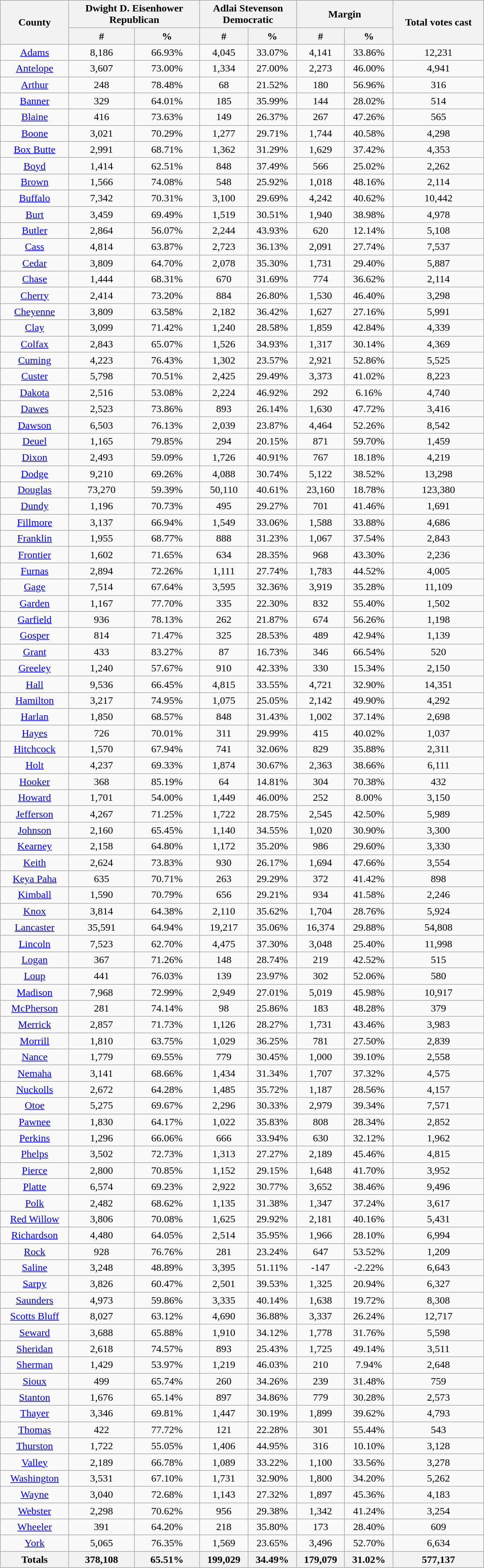<table class="wikitable sortable" width="60%">
<tr>
<th rowspan="2">County</th>
<th colspan="2">Dwight D. Eisenhower<br>Republican</th>
<th colspan="2">Adlai Stevenson<br>Democratic</th>
<th colspan="2">Margin</th>
<th rowspan="2">Total votes cast</th>
</tr>
<tr>
<th data-sort-type="number">#</th>
<th data-sort-type="number">%</th>
<th data-sort-type="number">#</th>
<th data-sort-type="number">%</th>
<th data-sort-type="number">#</th>
<th data-sort-type="number">%</th>
</tr>
<tr style="text-align:center;">
<td><a href='#'>Adams</a></td>
<td>8,186</td>
<td>66.93%</td>
<td>4,045</td>
<td>33.07%</td>
<td>4,141</td>
<td>33.86%</td>
<td>12,231</td>
</tr>
<tr style="text-align:center;">
<td><a href='#'>Antelope</a></td>
<td>3,607</td>
<td>73.00%</td>
<td>1,334</td>
<td>27.00%</td>
<td>2,273</td>
<td>46.00%</td>
<td>4,941</td>
</tr>
<tr style="text-align:center;">
<td><a href='#'>Arthur</a></td>
<td>248</td>
<td>78.48%</td>
<td>68</td>
<td>21.52%</td>
<td>180</td>
<td>56.96%</td>
<td>316</td>
</tr>
<tr style="text-align:center;">
<td><a href='#'>Banner</a></td>
<td>329</td>
<td>64.01%</td>
<td>185</td>
<td>35.99%</td>
<td>144</td>
<td>28.02%</td>
<td>514</td>
</tr>
<tr style="text-align:center;">
<td><a href='#'>Blaine</a></td>
<td>416</td>
<td>73.63%</td>
<td>149</td>
<td>26.37%</td>
<td>267</td>
<td>47.26%</td>
<td>565</td>
</tr>
<tr style="text-align:center;">
<td><a href='#'>Boone</a></td>
<td>3,021</td>
<td>70.29%</td>
<td>1,277</td>
<td>29.71%</td>
<td>1,744</td>
<td>40.58%</td>
<td>4,298</td>
</tr>
<tr style="text-align:center;">
<td><a href='#'>Box Butte</a></td>
<td>2,991</td>
<td>68.71%</td>
<td>1,362</td>
<td>31.29%</td>
<td>1,629</td>
<td>37.42%</td>
<td>4,353</td>
</tr>
<tr style="text-align:center;">
<td><a href='#'>Boyd</a></td>
<td>1,414</td>
<td>62.51%</td>
<td>848</td>
<td>37.49%</td>
<td>566</td>
<td>25.02%</td>
<td>2,262</td>
</tr>
<tr style="text-align:center;">
<td><a href='#'>Brown</a></td>
<td>1,566</td>
<td>74.08%</td>
<td>548</td>
<td>25.92%</td>
<td>1,018</td>
<td>48.16%</td>
<td>2,114</td>
</tr>
<tr style="text-align:center;">
<td><a href='#'>Buffalo</a></td>
<td>7,342</td>
<td>70.31%</td>
<td>3,100</td>
<td>29.69%</td>
<td>4,242</td>
<td>40.62%</td>
<td>10,442</td>
</tr>
<tr style="text-align:center;">
<td><a href='#'>Burt</a></td>
<td>3,459</td>
<td>69.49%</td>
<td>1,519</td>
<td>30.51%</td>
<td>1,940</td>
<td>38.98%</td>
<td>4,978</td>
</tr>
<tr style="text-align:center;">
<td><a href='#'>Butler</a></td>
<td>2,864</td>
<td>56.07%</td>
<td>2,244</td>
<td>43.93%</td>
<td>620</td>
<td>12.14%</td>
<td>5,108</td>
</tr>
<tr style="text-align:center;">
<td><a href='#'>Cass</a></td>
<td>4,814</td>
<td>63.87%</td>
<td>2,723</td>
<td>36.13%</td>
<td>2,091</td>
<td>27.74%</td>
<td>7,537</td>
</tr>
<tr style="text-align:center;">
<td><a href='#'>Cedar</a></td>
<td>3,809</td>
<td>64.70%</td>
<td>2,078</td>
<td>35.30%</td>
<td>1,731</td>
<td>29.40%</td>
<td>5,887</td>
</tr>
<tr style="text-align:center;">
<td><a href='#'>Chase</a></td>
<td>1,444</td>
<td>68.31%</td>
<td>670</td>
<td>31.69%</td>
<td>774</td>
<td>36.62%</td>
<td>2,114</td>
</tr>
<tr style="text-align:center;">
<td><a href='#'>Cherry</a></td>
<td>2,414</td>
<td>73.20%</td>
<td>884</td>
<td>26.80%</td>
<td>1,530</td>
<td>46.40%</td>
<td>3,298</td>
</tr>
<tr style="text-align:center;">
<td><a href='#'>Cheyenne</a></td>
<td>3,809</td>
<td>63.58%</td>
<td>2,182</td>
<td>36.42%</td>
<td>1,627</td>
<td>27.16%</td>
<td>5,991</td>
</tr>
<tr style="text-align:center;">
<td><a href='#'>Clay</a></td>
<td>3,099</td>
<td>71.42%</td>
<td>1,240</td>
<td>28.58%</td>
<td>1,859</td>
<td>42.84%</td>
<td>4,339</td>
</tr>
<tr style="text-align:center;">
<td><a href='#'>Colfax</a></td>
<td>2,843</td>
<td>65.07%</td>
<td>1,526</td>
<td>34.93%</td>
<td>1,317</td>
<td>30.14%</td>
<td>4,369</td>
</tr>
<tr style="text-align:center;">
<td><a href='#'>Cuming</a></td>
<td>4,223</td>
<td>76.43%</td>
<td>1,302</td>
<td>23.57%</td>
<td>2,921</td>
<td>52.86%</td>
<td>5,525</td>
</tr>
<tr style="text-align:center;">
<td><a href='#'>Custer</a></td>
<td>5,798</td>
<td>70.51%</td>
<td>2,425</td>
<td>29.49%</td>
<td>3,373</td>
<td>41.02%</td>
<td>8,223</td>
</tr>
<tr style="text-align:center;">
<td><a href='#'>Dakota</a></td>
<td>2,516</td>
<td>53.08%</td>
<td>2,224</td>
<td>46.92%</td>
<td>292</td>
<td>6.16%</td>
<td>4,740</td>
</tr>
<tr style="text-align:center;">
<td><a href='#'>Dawes</a></td>
<td>2,523</td>
<td>73.86%</td>
<td>893</td>
<td>26.14%</td>
<td>1,630</td>
<td>47.72%</td>
<td>3,416</td>
</tr>
<tr style="text-align:center;">
<td><a href='#'>Dawson</a></td>
<td>6,503</td>
<td>76.13%</td>
<td>2,039</td>
<td>23.87%</td>
<td>4,464</td>
<td>52.26%</td>
<td>8,542</td>
</tr>
<tr style="text-align:center;">
<td><a href='#'>Deuel</a></td>
<td>1,165</td>
<td>79.85%</td>
<td>294</td>
<td>20.15%</td>
<td>871</td>
<td>59.70%</td>
<td>1,459</td>
</tr>
<tr style="text-align:center;">
<td><a href='#'>Dixon</a></td>
<td>2,493</td>
<td>59.09%</td>
<td>1,726</td>
<td>40.91%</td>
<td>767</td>
<td>18.18%</td>
<td>4,219</td>
</tr>
<tr style="text-align:center;">
<td><a href='#'>Dodge</a></td>
<td>9,210</td>
<td>69.26%</td>
<td>4,088</td>
<td>30.74%</td>
<td>5,122</td>
<td>38.52%</td>
<td>13,298</td>
</tr>
<tr style="text-align:center;">
<td><a href='#'>Douglas</a></td>
<td>73,270</td>
<td>59.39%</td>
<td>50,110</td>
<td>40.61%</td>
<td>23,160</td>
<td>18.78%</td>
<td>123,380</td>
</tr>
<tr style="text-align:center;">
<td><a href='#'>Dundy</a></td>
<td>1,196</td>
<td>70.73%</td>
<td>495</td>
<td>29.27%</td>
<td>701</td>
<td>41.46%</td>
<td>1,691</td>
</tr>
<tr style="text-align:center;">
<td><a href='#'>Fillmore</a></td>
<td>3,137</td>
<td>66.94%</td>
<td>1,549</td>
<td>33.06%</td>
<td>1,588</td>
<td>33.88%</td>
<td>4,686</td>
</tr>
<tr style="text-align:center;">
<td><a href='#'>Franklin</a></td>
<td>1,955</td>
<td>68.77%</td>
<td>888</td>
<td>31.23%</td>
<td>1,067</td>
<td>37.54%</td>
<td>2,843</td>
</tr>
<tr style="text-align:center;">
<td><a href='#'>Frontier</a></td>
<td>1,602</td>
<td>71.65%</td>
<td>634</td>
<td>28.35%</td>
<td>968</td>
<td>43.30%</td>
<td>2,236</td>
</tr>
<tr style="text-align:center;">
<td><a href='#'>Furnas</a></td>
<td>2,894</td>
<td>72.26%</td>
<td>1,111</td>
<td>27.74%</td>
<td>1,783</td>
<td>44.52%</td>
<td>4,005</td>
</tr>
<tr style="text-align:center;">
<td><a href='#'>Gage</a></td>
<td>7,514</td>
<td>67.64%</td>
<td>3,595</td>
<td>32.36%</td>
<td>3,919</td>
<td>35.28%</td>
<td>11,109</td>
</tr>
<tr style="text-align:center;">
<td><a href='#'>Garden</a></td>
<td>1,167</td>
<td>77.70%</td>
<td>335</td>
<td>22.30%</td>
<td>832</td>
<td>55.40%</td>
<td>1,502</td>
</tr>
<tr style="text-align:center;">
<td><a href='#'>Garfield</a></td>
<td>936</td>
<td>78.13%</td>
<td>262</td>
<td>21.87%</td>
<td>674</td>
<td>56.26%</td>
<td>1,198</td>
</tr>
<tr style="text-align:center;">
<td><a href='#'>Gosper</a></td>
<td>814</td>
<td>71.47%</td>
<td>325</td>
<td>28.53%</td>
<td>489</td>
<td>42.94%</td>
<td>1,139</td>
</tr>
<tr style="text-align:center;">
<td><a href='#'>Grant</a></td>
<td>433</td>
<td>83.27%</td>
<td>87</td>
<td>16.73%</td>
<td>346</td>
<td>66.54%</td>
<td>520</td>
</tr>
<tr style="text-align:center;">
<td><a href='#'>Greeley</a></td>
<td>1,240</td>
<td>57.67%</td>
<td>910</td>
<td>42.33%</td>
<td>330</td>
<td>15.34%</td>
<td>2,150</td>
</tr>
<tr style="text-align:center;">
<td><a href='#'>Hall</a></td>
<td>9,536</td>
<td>66.45%</td>
<td>4,815</td>
<td>33.55%</td>
<td>4,721</td>
<td>32.90%</td>
<td>14,351</td>
</tr>
<tr style="text-align:center;">
<td><a href='#'>Hamilton</a></td>
<td>3,217</td>
<td>74.95%</td>
<td>1,075</td>
<td>25.05%</td>
<td>2,142</td>
<td>49.90%</td>
<td>4,292</td>
</tr>
<tr style="text-align:center;">
<td><a href='#'>Harlan</a></td>
<td>1,850</td>
<td>68.57%</td>
<td>848</td>
<td>31.43%</td>
<td>1,002</td>
<td>37.14%</td>
<td>2,698</td>
</tr>
<tr style="text-align:center;">
<td><a href='#'>Hayes</a></td>
<td>726</td>
<td>70.01%</td>
<td>311</td>
<td>29.99%</td>
<td>415</td>
<td>40.02%</td>
<td>1,037</td>
</tr>
<tr style="text-align:center;">
<td><a href='#'>Hitchcock</a></td>
<td>1,570</td>
<td>67.94%</td>
<td>741</td>
<td>32.06%</td>
<td>829</td>
<td>35.88%</td>
<td>2,311</td>
</tr>
<tr style="text-align:center;">
<td><a href='#'>Holt</a></td>
<td>4,237</td>
<td>69.33%</td>
<td>1,874</td>
<td>30.67%</td>
<td>2,363</td>
<td>38.66%</td>
<td>6,111</td>
</tr>
<tr style="text-align:center;">
<td><a href='#'>Hooker</a></td>
<td>368</td>
<td>85.19%</td>
<td>64</td>
<td>14.81%</td>
<td>304</td>
<td>70.38%</td>
<td>432</td>
</tr>
<tr style="text-align:center;">
<td><a href='#'>Howard</a></td>
<td>1,701</td>
<td>54.00%</td>
<td>1,449</td>
<td>46.00%</td>
<td>252</td>
<td>8.00%</td>
<td>3,150</td>
</tr>
<tr style="text-align:center;">
<td><a href='#'>Jefferson</a></td>
<td>4,267</td>
<td>71.25%</td>
<td>1,722</td>
<td>28.75%</td>
<td>2,545</td>
<td>42.50%</td>
<td>5,989</td>
</tr>
<tr style="text-align:center;">
<td><a href='#'>Johnson</a></td>
<td>2,160</td>
<td>65.45%</td>
<td>1,140</td>
<td>34.55%</td>
<td>1,020</td>
<td>30.90%</td>
<td>3,300</td>
</tr>
<tr style="text-align:center;">
<td><a href='#'>Kearney</a></td>
<td>2,158</td>
<td>64.80%</td>
<td>1,172</td>
<td>35.20%</td>
<td>986</td>
<td>29.60%</td>
<td>3,330</td>
</tr>
<tr style="text-align:center;">
<td><a href='#'>Keith</a></td>
<td>2,624</td>
<td>73.83%</td>
<td>930</td>
<td>26.17%</td>
<td>1,694</td>
<td>47.66%</td>
<td>3,554</td>
</tr>
<tr style="text-align:center;">
<td><a href='#'>Keya Paha</a></td>
<td>635</td>
<td>70.71%</td>
<td>263</td>
<td>29.29%</td>
<td>372</td>
<td>41.42%</td>
<td>898</td>
</tr>
<tr style="text-align:center;">
<td><a href='#'>Kimball</a></td>
<td>1,590</td>
<td>70.79%</td>
<td>656</td>
<td>29.21%</td>
<td>934</td>
<td>41.58%</td>
<td>2,246</td>
</tr>
<tr style="text-align:center;">
<td><a href='#'>Knox</a></td>
<td>3,814</td>
<td>64.38%</td>
<td>2,110</td>
<td>35.62%</td>
<td>1,704</td>
<td>28.76%</td>
<td>5,924</td>
</tr>
<tr style="text-align:center;">
<td><a href='#'>Lancaster</a></td>
<td>35,591</td>
<td>64.94%</td>
<td>19,217</td>
<td>35.06%</td>
<td>16,374</td>
<td>29.88%</td>
<td>54,808</td>
</tr>
<tr style="text-align:center;">
<td><a href='#'>Lincoln</a></td>
<td>7,523</td>
<td>62.70%</td>
<td>4,475</td>
<td>37.30%</td>
<td>3,048</td>
<td>25.40%</td>
<td>11,998</td>
</tr>
<tr style="text-align:center;">
<td><a href='#'>Logan</a></td>
<td>367</td>
<td>71.26%</td>
<td>148</td>
<td>28.74%</td>
<td>219</td>
<td>42.52%</td>
<td>515</td>
</tr>
<tr style="text-align:center;">
<td><a href='#'>Loup</a></td>
<td>441</td>
<td>76.03%</td>
<td>139</td>
<td>23.97%</td>
<td>302</td>
<td>52.06%</td>
<td>580</td>
</tr>
<tr style="text-align:center;">
<td><a href='#'>Madison</a></td>
<td>7,968</td>
<td>72.99%</td>
<td>2,949</td>
<td>27.01%</td>
<td>5,019</td>
<td>45.98%</td>
<td>10,917</td>
</tr>
<tr style="text-align:center;">
<td><a href='#'>McPherson</a></td>
<td>281</td>
<td>74.14%</td>
<td>98</td>
<td>25.86%</td>
<td>183</td>
<td>48.28%</td>
<td>379</td>
</tr>
<tr style="text-align:center;">
<td><a href='#'>Merrick</a></td>
<td>2,857</td>
<td>71.73%</td>
<td>1,126</td>
<td>28.27%</td>
<td>1,731</td>
<td>43.46%</td>
<td>3,983</td>
</tr>
<tr style="text-align:center;">
<td><a href='#'>Morrill</a></td>
<td>1,810</td>
<td>63.75%</td>
<td>1,029</td>
<td>36.25%</td>
<td>781</td>
<td>27.50%</td>
<td>2,839</td>
</tr>
<tr style="text-align:center;">
<td><a href='#'>Nance</a></td>
<td>1,779</td>
<td>69.55%</td>
<td>779</td>
<td>30.45%</td>
<td>1,000</td>
<td>39.10%</td>
<td>2,558</td>
</tr>
<tr style="text-align:center;">
<td><a href='#'>Nemaha</a></td>
<td>3,141</td>
<td>68.66%</td>
<td>1,434</td>
<td>31.34%</td>
<td>1,707</td>
<td>37.32%</td>
<td>4,575</td>
</tr>
<tr style="text-align:center;">
<td><a href='#'>Nuckolls</a></td>
<td>2,672</td>
<td>64.28%</td>
<td>1,485</td>
<td>35.72%</td>
<td>1,187</td>
<td>28.56%</td>
<td>4,157</td>
</tr>
<tr style="text-align:center;">
<td><a href='#'>Otoe</a></td>
<td>5,275</td>
<td>69.67%</td>
<td>2,296</td>
<td>30.33%</td>
<td>2,979</td>
<td>39.34%</td>
<td>7,571</td>
</tr>
<tr style="text-align:center;">
<td><a href='#'>Pawnee</a></td>
<td>1,830</td>
<td>64.17%</td>
<td>1,022</td>
<td>35.83%</td>
<td>808</td>
<td>28.34%</td>
<td>2,852</td>
</tr>
<tr style="text-align:center;">
<td><a href='#'>Perkins</a></td>
<td>1,296</td>
<td>66.06%</td>
<td>666</td>
<td>33.94%</td>
<td>630</td>
<td>32.12%</td>
<td>1,962</td>
</tr>
<tr style="text-align:center;">
<td><a href='#'>Phelps</a></td>
<td>3,502</td>
<td>72.73%</td>
<td>1,313</td>
<td>27.27%</td>
<td>2,189</td>
<td>45.46%</td>
<td>4,815</td>
</tr>
<tr style="text-align:center;">
<td><a href='#'>Pierce</a></td>
<td>2,800</td>
<td>70.85%</td>
<td>1,152</td>
<td>29.15%</td>
<td>1,648</td>
<td>41.70%</td>
<td>3,952</td>
</tr>
<tr style="text-align:center;">
<td><a href='#'>Platte</a></td>
<td>6,574</td>
<td>69.23%</td>
<td>2,922</td>
<td>30.77%</td>
<td>3,652</td>
<td>38.46%</td>
<td>9,496</td>
</tr>
<tr style="text-align:center;">
<td><a href='#'>Polk</a></td>
<td>2,482</td>
<td>68.62%</td>
<td>1,135</td>
<td>31.38%</td>
<td>1,347</td>
<td>37.24%</td>
<td>3,617</td>
</tr>
<tr style="text-align:center;">
<td><a href='#'>Red Willow</a></td>
<td>3,806</td>
<td>70.08%</td>
<td>1,625</td>
<td>29.92%</td>
<td>2,181</td>
<td>40.16%</td>
<td>5,431</td>
</tr>
<tr style="text-align:center;">
<td><a href='#'>Richardson</a></td>
<td>4,480</td>
<td>64.05%</td>
<td>2,514</td>
<td>35.95%</td>
<td>1,966</td>
<td>28.10%</td>
<td>6,994</td>
</tr>
<tr style="text-align:center;">
<td><a href='#'>Rock</a></td>
<td>928</td>
<td>76.76%</td>
<td>281</td>
<td>23.24%</td>
<td>647</td>
<td>53.52%</td>
<td>1,209</td>
</tr>
<tr style="text-align:center;">
<td><a href='#'>Saline</a></td>
<td>3,248</td>
<td>48.89%</td>
<td>3,395</td>
<td>51.11%</td>
<td>-147</td>
<td>-2.22%</td>
<td>6,643</td>
</tr>
<tr style="text-align:center;">
<td><a href='#'>Sarpy</a></td>
<td>3,826</td>
<td>60.47%</td>
<td>2,501</td>
<td>39.53%</td>
<td>1,325</td>
<td>20.94%</td>
<td>6,327</td>
</tr>
<tr style="text-align:center;">
<td><a href='#'>Saunders</a></td>
<td>4,973</td>
<td>59.86%</td>
<td>3,335</td>
<td>40.14%</td>
<td>1,638</td>
<td>19.72%</td>
<td>8,308</td>
</tr>
<tr style="text-align:center;">
<td><a href='#'>Scotts Bluff</a></td>
<td>8,027</td>
<td>63.12%</td>
<td>4,690</td>
<td>36.88%</td>
<td>3,337</td>
<td>26.24%</td>
<td>12,717</td>
</tr>
<tr style="text-align:center;">
<td><a href='#'>Seward</a></td>
<td>3,688</td>
<td>65.88%</td>
<td>1,910</td>
<td>34.12%</td>
<td>1,778</td>
<td>31.76%</td>
<td>5,598</td>
</tr>
<tr style="text-align:center;">
<td><a href='#'>Sheridan</a></td>
<td>2,618</td>
<td>74.57%</td>
<td>893</td>
<td>25.43%</td>
<td>1,725</td>
<td>49.14%</td>
<td>3,511</td>
</tr>
<tr style="text-align:center;">
<td><a href='#'>Sherman</a></td>
<td>1,429</td>
<td>53.97%</td>
<td>1,219</td>
<td>46.03%</td>
<td>210</td>
<td>7.94%</td>
<td>2,648</td>
</tr>
<tr style="text-align:center;">
<td><a href='#'>Sioux</a></td>
<td>499</td>
<td>65.74%</td>
<td>260</td>
<td>34.26%</td>
<td>239</td>
<td>31.48%</td>
<td>759</td>
</tr>
<tr style="text-align:center;">
<td><a href='#'>Stanton</a></td>
<td>1,676</td>
<td>65.14%</td>
<td>897</td>
<td>34.86%</td>
<td>779</td>
<td>30.28%</td>
<td>2,573</td>
</tr>
<tr style="text-align:center;">
<td><a href='#'>Thayer</a></td>
<td>3,346</td>
<td>69.81%</td>
<td>1,447</td>
<td>30.19%</td>
<td>1,899</td>
<td>39.62%</td>
<td>4,793</td>
</tr>
<tr style="text-align:center;">
<td><a href='#'>Thomas</a></td>
<td>422</td>
<td>77.72%</td>
<td>121</td>
<td>22.28%</td>
<td>301</td>
<td>55.44%</td>
<td>543</td>
</tr>
<tr style="text-align:center;">
<td><a href='#'>Thurston</a></td>
<td>1,722</td>
<td>55.05%</td>
<td>1,406</td>
<td>44.95%</td>
<td>316</td>
<td>10.10%</td>
<td>3,128</td>
</tr>
<tr style="text-align:center;">
<td><a href='#'>Valley</a></td>
<td>2,189</td>
<td>66.78%</td>
<td>1,089</td>
<td>33.22%</td>
<td>1,100</td>
<td>33.56%</td>
<td>3,278</td>
</tr>
<tr style="text-align:center;">
<td><a href='#'>Washington</a></td>
<td>3,531</td>
<td>67.10%</td>
<td>1,731</td>
<td>32.90%</td>
<td>1,800</td>
<td>34.20%</td>
<td>5,262</td>
</tr>
<tr style="text-align:center;">
<td><a href='#'>Wayne</a></td>
<td>3,040</td>
<td>72.68%</td>
<td>1,143</td>
<td>27.32%</td>
<td>1,897</td>
<td>45.36%</td>
<td>4,183</td>
</tr>
<tr style="text-align:center;">
<td><a href='#'>Webster</a></td>
<td>2,298</td>
<td>70.62%</td>
<td>956</td>
<td>29.38%</td>
<td>1,342</td>
<td>41.24%</td>
<td>3,254</td>
</tr>
<tr style="text-align:center;">
<td><a href='#'>Wheeler</a></td>
<td>391</td>
<td>64.20%</td>
<td>218</td>
<td>35.80%</td>
<td>173</td>
<td>28.40%</td>
<td>609</td>
</tr>
<tr style="text-align:center;">
<td><a href='#'>York</a></td>
<td>5,065</td>
<td>76.35%</td>
<td>1,569</td>
<td>23.65%</td>
<td>3,496</td>
<td>52.70%</td>
<td>6,634</td>
</tr>
<tr style="text-align:center;">
<th>Totals</th>
<th>378,108</th>
<th>65.51%</th>
<th>199,029</th>
<th>34.49%</th>
<th>179,079</th>
<th>31.02%</th>
<th>577,137</th>
</tr>
</table>
